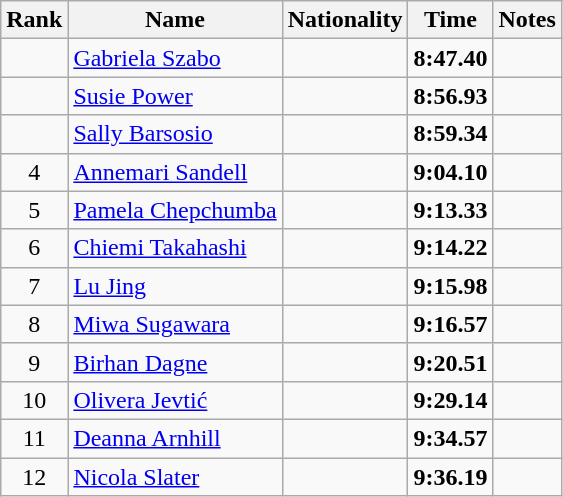<table class="wikitable sortable" style="text-align:center">
<tr>
<th>Rank</th>
<th>Name</th>
<th>Nationality</th>
<th>Time</th>
<th>Notes</th>
</tr>
<tr>
<td></td>
<td align=left><a href='#'>Gabriela Szabo</a></td>
<td align=left></td>
<td><strong>8:47.40</strong></td>
<td></td>
</tr>
<tr>
<td></td>
<td align=left><a href='#'>Susie Power</a></td>
<td align=left></td>
<td><strong>8:56.93</strong></td>
<td></td>
</tr>
<tr>
<td></td>
<td align=left><a href='#'>Sally Barsosio</a></td>
<td align=left></td>
<td><strong>8:59.34</strong></td>
<td></td>
</tr>
<tr>
<td>4</td>
<td align=left><a href='#'>Annemari Sandell</a></td>
<td align=left></td>
<td><strong>9:04.10</strong></td>
<td></td>
</tr>
<tr>
<td>5</td>
<td align=left><a href='#'>Pamela Chepchumba</a></td>
<td align=left></td>
<td><strong>9:13.33</strong></td>
<td></td>
</tr>
<tr>
<td>6</td>
<td align=left><a href='#'>Chiemi Takahashi</a></td>
<td align=left></td>
<td><strong>9:14.22</strong></td>
<td></td>
</tr>
<tr>
<td>7</td>
<td align=left><a href='#'>Lu Jing</a></td>
<td align=left></td>
<td><strong>9:15.98</strong></td>
<td></td>
</tr>
<tr>
<td>8</td>
<td align=left><a href='#'>Miwa Sugawara</a></td>
<td align=left></td>
<td><strong>9:16.57</strong></td>
<td></td>
</tr>
<tr>
<td>9</td>
<td align=left><a href='#'>Birhan Dagne</a></td>
<td align=left></td>
<td><strong>9:20.51</strong></td>
<td></td>
</tr>
<tr>
<td>10</td>
<td align=left><a href='#'>Olivera Jevtić</a></td>
<td align=left></td>
<td><strong>9:29.14</strong></td>
<td></td>
</tr>
<tr>
<td>11</td>
<td align=left><a href='#'>Deanna Arnhill</a></td>
<td align=left></td>
<td><strong>9:34.57</strong></td>
<td></td>
</tr>
<tr>
<td>12</td>
<td align=left><a href='#'>Nicola Slater</a></td>
<td align=left></td>
<td><strong>9:36.19</strong></td>
<td></td>
</tr>
</table>
